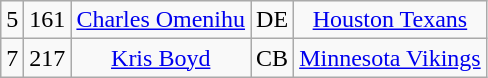<table class="wikitable" style="text-align:center">
<tr>
<td>5</td>
<td>161</td>
<td><a href='#'>Charles Omenihu</a></td>
<td>DE</td>
<td><a href='#'>Houston Texans</a></td>
</tr>
<tr>
<td>7</td>
<td>217</td>
<td><a href='#'>Kris Boyd</a></td>
<td>CB</td>
<td><a href='#'>Minnesota Vikings</a></td>
</tr>
</table>
